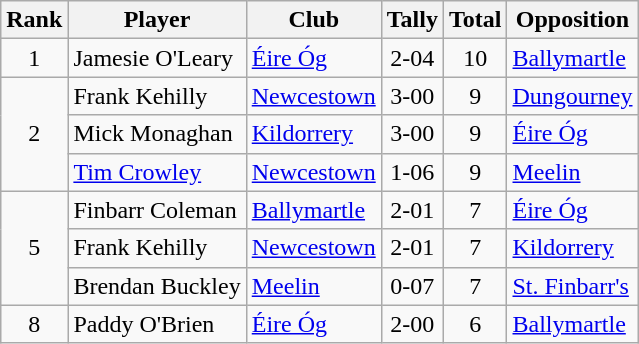<table class="wikitable">
<tr>
<th>Rank</th>
<th>Player</th>
<th>Club</th>
<th>Tally</th>
<th>Total</th>
<th>Opposition</th>
</tr>
<tr>
<td rowspan="1" style="text-align:center;">1</td>
<td>Jamesie O'Leary</td>
<td><a href='#'>Éire Óg</a></td>
<td align=center>2-04</td>
<td align=center>10</td>
<td><a href='#'>Ballymartle</a></td>
</tr>
<tr>
<td rowspan="3" style="text-align:center;">2</td>
<td>Frank Kehilly</td>
<td><a href='#'>Newcestown</a></td>
<td align=center>3-00</td>
<td align=center>9</td>
<td><a href='#'>Dungourney</a></td>
</tr>
<tr>
<td>Mick Monaghan</td>
<td><a href='#'>Kildorrery</a></td>
<td align=center>3-00</td>
<td align=center>9</td>
<td><a href='#'>Éire Óg</a></td>
</tr>
<tr>
<td><a href='#'>Tim Crowley</a></td>
<td><a href='#'>Newcestown</a></td>
<td align=center>1-06</td>
<td align=center>9</td>
<td><a href='#'>Meelin</a></td>
</tr>
<tr>
<td rowspan="3" style="text-align:center;">5</td>
<td>Finbarr Coleman</td>
<td><a href='#'>Ballymartle</a></td>
<td align=center>2-01</td>
<td align=center>7</td>
<td><a href='#'>Éire Óg</a></td>
</tr>
<tr>
<td>Frank Kehilly</td>
<td><a href='#'>Newcestown</a></td>
<td align=center>2-01</td>
<td align=center>7</td>
<td><a href='#'>Kildorrery</a></td>
</tr>
<tr>
<td>Brendan Buckley</td>
<td><a href='#'>Meelin</a></td>
<td align=center>0-07</td>
<td align=center>7</td>
<td><a href='#'>St. Finbarr's</a></td>
</tr>
<tr>
<td rowspan="1" style="text-align:center;">8</td>
<td>Paddy O'Brien</td>
<td><a href='#'>Éire Óg</a></td>
<td align=center>2-00</td>
<td align=center>6</td>
<td><a href='#'>Ballymartle</a></td>
</tr>
</table>
